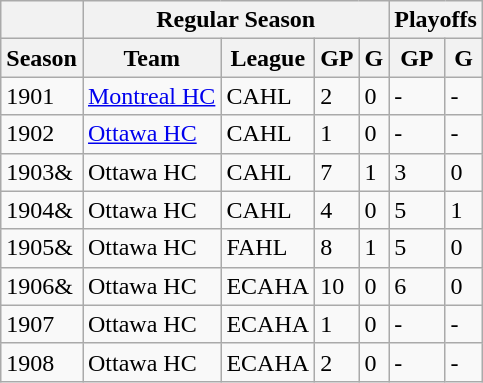<table class="wikitable">
<tr>
<th></th>
<th colspan = 4>Regular Season</th>
<th colspan="2">Playoffs</th>
</tr>
<tr>
<th>Season</th>
<th>Team</th>
<th>League</th>
<th>GP</th>
<th>G</th>
<th>GP</th>
<th>G</th>
</tr>
<tr>
<td>1901</td>
<td><a href='#'>Montreal HC</a></td>
<td>CAHL</td>
<td>2</td>
<td>0</td>
<td>-</td>
<td>-</td>
</tr>
<tr>
<td>1902</td>
<td><a href='#'>Ottawa HC</a></td>
<td>CAHL</td>
<td>1</td>
<td>0</td>
<td>-</td>
<td>-</td>
</tr>
<tr>
<td>1903&</td>
<td>Ottawa HC</td>
<td>CAHL</td>
<td>7</td>
<td>1</td>
<td>3</td>
<td>0</td>
</tr>
<tr>
<td>1904&</td>
<td>Ottawa HC</td>
<td>CAHL</td>
<td>4</td>
<td>0</td>
<td>5</td>
<td>1</td>
</tr>
<tr>
<td>1905&</td>
<td>Ottawa HC</td>
<td>FAHL</td>
<td>8</td>
<td>1</td>
<td>5</td>
<td>0</td>
</tr>
<tr>
<td>1906&</td>
<td>Ottawa HC</td>
<td>ECAHA</td>
<td>10</td>
<td>0</td>
<td>6</td>
<td>0</td>
</tr>
<tr>
<td>1907</td>
<td>Ottawa HC</td>
<td>ECAHA</td>
<td>1</td>
<td>0</td>
<td>-</td>
<td>-</td>
</tr>
<tr>
<td>1908</td>
<td>Ottawa HC</td>
<td>ECAHA</td>
<td>2</td>
<td>0</td>
<td>-</td>
<td>-</td>
</tr>
</table>
